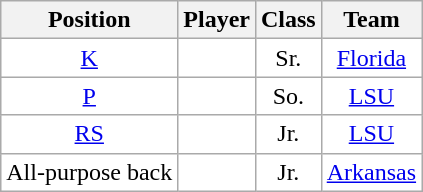<table class="wikitable sortable" border="1">
<tr>
<th>Position</th>
<th>Player</th>
<th>Class</th>
<th>Team</th>
</tr>
<tr>
<td style="text-align:center; background:white"><a href='#'>K</a></td>
<td style="text-align:center; background:white"></td>
<td style="text-align:center; background:white">Sr.</td>
<td style="text-align:center; background:white"><a href='#'>Florida</a></td>
</tr>
<tr>
<td style="text-align:center; background:white"><a href='#'>P</a></td>
<td style="text-align:center; background:white"></td>
<td style="text-align:center; background:white">So.</td>
<td style="text-align:center; background:white"><a href='#'>LSU</a></td>
</tr>
<tr>
<td style="text-align:center; background:white"><a href='#'>RS</a></td>
<td style="text-align:center; background:white"></td>
<td style="text-align:center; background:white">Jr.</td>
<td style="text-align:center; background:white"><a href='#'>LSU</a></td>
</tr>
<tr>
<td style="text-align:center; background:white">All-purpose back</td>
<td style="text-align:center; background:white"></td>
<td style="text-align:center; background:white">Jr.</td>
<td style="text-align:center; background:white"><a href='#'>Arkansas</a></td>
</tr>
</table>
